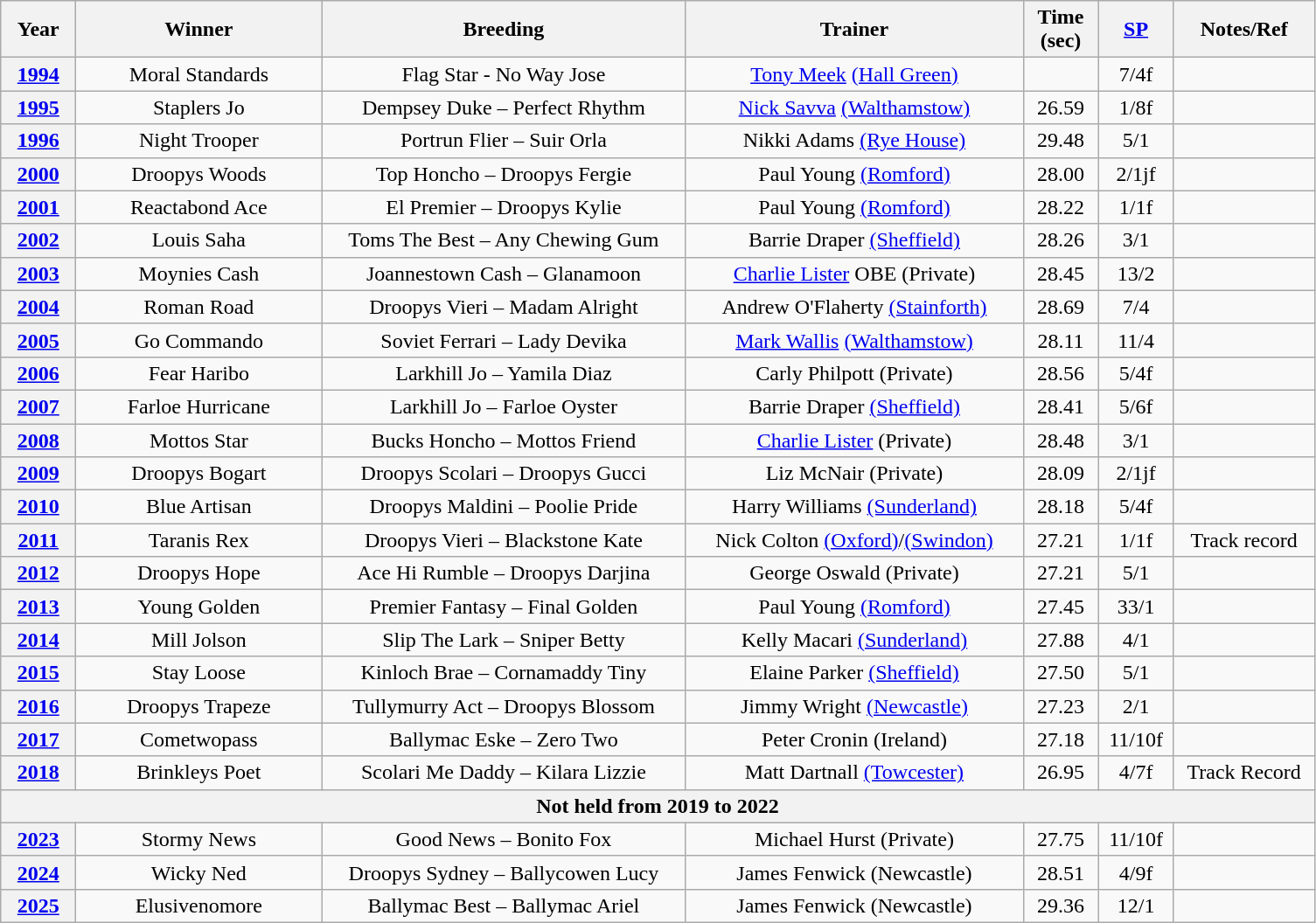<table class="wikitable" style="text-align:center">
<tr>
<th width=50>Year</th>
<th width=180>Winner</th>
<th width=270>Breeding</th>
<th width=250>Trainer</th>
<th width=50>Time (sec)</th>
<th width=50><a href='#'>SP</a></th>
<th width=100>Notes/Ref</th>
</tr>
<tr>
<th><a href='#'>1994</a></th>
<td>Moral Standards</td>
<td>Flag Star - No Way Jose</td>
<td><a href='#'>Tony Meek</a> <a href='#'>(Hall Green)</a></td>
<td></td>
<td>7/4f</td>
<td></td>
</tr>
<tr>
<th><a href='#'>1995</a></th>
<td>Staplers Jo</td>
<td>Dempsey Duke – Perfect Rhythm</td>
<td><a href='#'>Nick Savva</a> <a href='#'>(Walthamstow)</a></td>
<td>26.59</td>
<td>1/8f</td>
<td></td>
</tr>
<tr>
<th><a href='#'>1996</a></th>
<td>Night Trooper</td>
<td>Portrun Flier – Suir Orla</td>
<td>Nikki Adams <a href='#'>(Rye House)</a></td>
<td>29.48</td>
<td>5/1</td>
<td></td>
</tr>
<tr>
<th><a href='#'>2000</a></th>
<td>Droopys Woods</td>
<td>Top Honcho – Droopys Fergie</td>
<td>Paul Young <a href='#'>(Romford)</a></td>
<td>28.00</td>
<td>2/1jf</td>
<td></td>
</tr>
<tr>
<th><a href='#'>2001</a></th>
<td>Reactabond Ace</td>
<td>El Premier – Droopys Kylie</td>
<td>Paul Young <a href='#'>(Romford)</a></td>
<td>28.22</td>
<td>1/1f</td>
<td></td>
</tr>
<tr>
<th><a href='#'>2002</a></th>
<td>Louis Saha</td>
<td>Toms The Best – Any Chewing Gum</td>
<td>Barrie Draper <a href='#'>(Sheffield)</a></td>
<td>28.26</td>
<td>3/1</td>
<td></td>
</tr>
<tr>
<th><a href='#'>2003</a></th>
<td>Moynies Cash</td>
<td>Joannestown Cash – Glanamoon</td>
<td><a href='#'>Charlie Lister</a> OBE (Private)</td>
<td>28.45</td>
<td>13/2</td>
<td></td>
</tr>
<tr>
<th><a href='#'>2004</a></th>
<td>Roman Road</td>
<td>Droopys Vieri – Madam Alright</td>
<td>Andrew O'Flaherty <a href='#'>(Stainforth)</a></td>
<td>28.69</td>
<td>7/4</td>
<td></td>
</tr>
<tr>
<th><a href='#'>2005</a></th>
<td>Go Commando</td>
<td>Soviet Ferrari – Lady Devika</td>
<td><a href='#'>Mark Wallis</a> <a href='#'>(Walthamstow)</a></td>
<td>28.11</td>
<td>11/4</td>
<td></td>
</tr>
<tr>
<th><a href='#'>2006</a></th>
<td>Fear Haribo</td>
<td>Larkhill Jo – Yamila Diaz</td>
<td>Carly Philpott (Private)</td>
<td>28.56</td>
<td>5/4f</td>
<td></td>
</tr>
<tr>
<th><a href='#'>2007</a></th>
<td>Farloe Hurricane</td>
<td>Larkhill Jo – Farloe Oyster</td>
<td>Barrie Draper <a href='#'>(Sheffield)</a></td>
<td>28.41</td>
<td>5/6f</td>
<td></td>
</tr>
<tr>
<th><a href='#'>2008</a></th>
<td>Mottos Star</td>
<td>Bucks Honcho – Mottos Friend</td>
<td><a href='#'>Charlie Lister</a> (Private)</td>
<td>28.48</td>
<td>3/1</td>
<td></td>
</tr>
<tr>
<th><a href='#'>2009</a></th>
<td>Droopys Bogart</td>
<td>Droopys Scolari – Droopys Gucci</td>
<td>Liz McNair (Private)</td>
<td>28.09</td>
<td>2/1jf</td>
<td></td>
</tr>
<tr>
<th><a href='#'>2010</a></th>
<td>Blue Artisan</td>
<td>Droopys Maldini – Poolie Pride</td>
<td>Harry Williams <a href='#'>(Sunderland)</a></td>
<td>28.18</td>
<td>5/4f</td>
<td></td>
</tr>
<tr>
<th><a href='#'>2011</a></th>
<td>Taranis Rex</td>
<td>Droopys Vieri – Blackstone Kate</td>
<td>Nick Colton <a href='#'>(Oxford)</a>/<a href='#'>(Swindon)</a></td>
<td>27.21</td>
<td>1/1f</td>
<td>Track record</td>
</tr>
<tr>
<th><a href='#'>2012</a></th>
<td>Droopys Hope</td>
<td>Ace Hi Rumble – Droopys Darjina</td>
<td>George Oswald (Private)</td>
<td>27.21</td>
<td>5/1</td>
<td></td>
</tr>
<tr>
<th><a href='#'>2013</a></th>
<td>Young Golden</td>
<td>Premier Fantasy – Final Golden</td>
<td>Paul Young <a href='#'>(Romford)</a></td>
<td>27.45</td>
<td>33/1</td>
<td></td>
</tr>
<tr>
<th><a href='#'>2014</a></th>
<td>Mill Jolson</td>
<td>Slip The Lark – Sniper Betty</td>
<td>Kelly Macari <a href='#'>(Sunderland)</a></td>
<td>27.88</td>
<td>4/1</td>
<td></td>
</tr>
<tr>
<th><a href='#'>2015</a></th>
<td>Stay Loose</td>
<td>Kinloch Brae – Cornamaddy Tiny</td>
<td>Elaine Parker <a href='#'>(Sheffield)</a></td>
<td>27.50</td>
<td>5/1</td>
<td></td>
</tr>
<tr>
<th><a href='#'>2016</a></th>
<td>Droopys Trapeze</td>
<td>Tullymurry Act – Droopys Blossom</td>
<td>Jimmy Wright <a href='#'>(Newcastle)</a></td>
<td>27.23</td>
<td>2/1</td>
<td></td>
</tr>
<tr>
<th><a href='#'>2017</a></th>
<td>Cometwopass</td>
<td>Ballymac Eske – Zero Two</td>
<td>Peter Cronin (Ireland)</td>
<td>27.18</td>
<td>11/10f</td>
<td></td>
</tr>
<tr>
<th><a href='#'>2018</a></th>
<td>Brinkleys Poet</td>
<td>Scolari Me Daddy – Kilara Lizzie</td>
<td>Matt Dartnall <a href='#'>(Towcester)</a></td>
<td>26.95</td>
<td>4/7f</td>
<td>Track Record </td>
</tr>
<tr>
<th colspan=7>Not held from 2019 to 2022</th>
</tr>
<tr>
<th><a href='#'>2023</a></th>
<td>Stormy News</td>
<td>Good News – Bonito Fox</td>
<td>Michael Hurst (Private)</td>
<td>27.75</td>
<td>11/10f</td>
<td></td>
</tr>
<tr>
<th><a href='#'>2024</a></th>
<td>Wicky Ned</td>
<td>Droopys Sydney – Ballycowen Lucy</td>
<td>James Fenwick (Newcastle)</td>
<td>28.51</td>
<td>4/9f</td>
<td></td>
</tr>
<tr>
<th><a href='#'>2025</a></th>
<td>Elusivenomore</td>
<td>Ballymac Best – Ballymac Ariel</td>
<td>James Fenwick (Newcastle)</td>
<td>29.36</td>
<td>12/1</td>
<td></td>
</tr>
</table>
